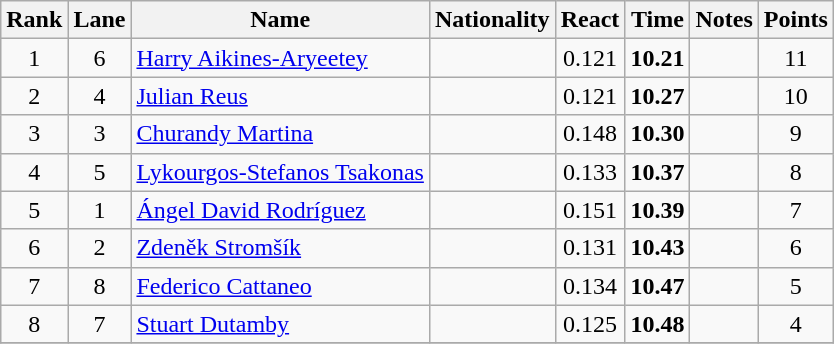<table class="wikitable sortable" style="text-align:center">
<tr>
<th>Rank</th>
<th>Lane</th>
<th>Name</th>
<th>Nationality</th>
<th>React</th>
<th>Time</th>
<th>Notes</th>
<th>Points</th>
</tr>
<tr>
<td>1</td>
<td>6</td>
<td align=left><a href='#'>Harry Aikines-Aryeetey</a></td>
<td align=left></td>
<td>0.121</td>
<td><strong>10.21</strong></td>
<td></td>
<td>11</td>
</tr>
<tr>
<td>2</td>
<td>4</td>
<td align=left><a href='#'>Julian Reus</a></td>
<td align=left></td>
<td>0.121</td>
<td><strong>10.27</strong></td>
<td></td>
<td>10</td>
</tr>
<tr>
<td>3</td>
<td>3</td>
<td align=left><a href='#'>Churandy Martina</a></td>
<td align=left></td>
<td>0.148</td>
<td><strong>10.30</strong></td>
<td></td>
<td>9</td>
</tr>
<tr>
<td>4</td>
<td>5</td>
<td align=left><a href='#'>Lykourgos-Stefanos Tsakonas</a></td>
<td align=left></td>
<td>0.133</td>
<td><strong>10.37</strong></td>
<td></td>
<td>8</td>
</tr>
<tr>
<td>5</td>
<td>1</td>
<td align=left><a href='#'>Ángel David Rodríguez</a></td>
<td align=left></td>
<td>0.151</td>
<td><strong>10.39</strong></td>
<td></td>
<td>7</td>
</tr>
<tr>
<td>6</td>
<td>2</td>
<td align=left><a href='#'>Zdeněk Stromšík</a></td>
<td align=left></td>
<td>0.131</td>
<td><strong>10.43</strong></td>
<td></td>
<td>6</td>
</tr>
<tr>
<td>7</td>
<td>8</td>
<td align=left><a href='#'>Federico Cattaneo</a></td>
<td align=left></td>
<td>0.134</td>
<td><strong>10.47</strong></td>
<td></td>
<td>5</td>
</tr>
<tr>
<td>8</td>
<td>7</td>
<td align=left><a href='#'>Stuart Dutamby</a></td>
<td align=left></td>
<td>0.125</td>
<td><strong>10.48</strong></td>
<td></td>
<td>4</td>
</tr>
<tr>
</tr>
</table>
